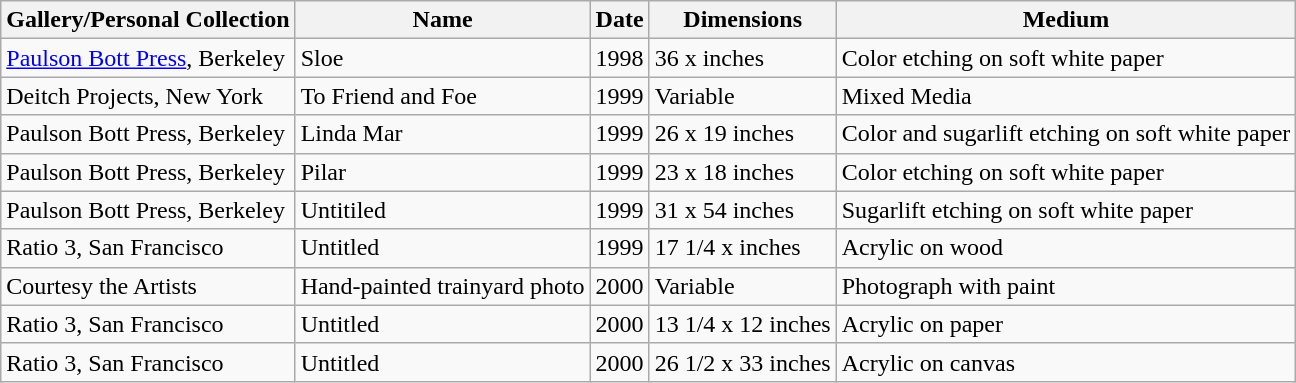<table class="wikitable">
<tr>
<th>Gallery/Personal Collection</th>
<th>Name</th>
<th>Date</th>
<th>Dimensions</th>
<th>Medium</th>
</tr>
<tr>
<td><a href='#'>Paulson Bott Press</a>, Berkeley</td>
<td>Sloe</td>
<td>1998</td>
<td>36 x  inches</td>
<td>Color etching on soft white paper</td>
</tr>
<tr>
<td>Deitch Projects, New York</td>
<td>To Friend and Foe</td>
<td>1999</td>
<td>Variable</td>
<td>Mixed Media</td>
</tr>
<tr>
<td>Paulson Bott Press, Berkeley</td>
<td>Linda Mar</td>
<td>1999</td>
<td>26 x 19 inches</td>
<td>Color and sugarlift etching on soft white paper</td>
</tr>
<tr>
<td>Paulson Bott Press, Berkeley</td>
<td>Pilar</td>
<td>1999</td>
<td>23 x 18 inches</td>
<td>Color etching on soft white paper</td>
</tr>
<tr>
<td>Paulson Bott Press, Berkeley</td>
<td>Untitiled</td>
<td>1999</td>
<td>31 x 54 inches</td>
<td>Sugarlift etching on soft white paper</td>
</tr>
<tr>
<td>Ratio 3, San Francisco</td>
<td>Untitled</td>
<td>1999</td>
<td>17 1/4 x  inches</td>
<td>Acrylic on wood</td>
</tr>
<tr>
<td>Courtesy the Artists</td>
<td>Hand-painted trainyard photo</td>
<td>2000</td>
<td>Variable</td>
<td>Photograph with paint</td>
</tr>
<tr>
<td>Ratio 3, San Francisco</td>
<td>Untitled</td>
<td>2000</td>
<td>13 1/4 x 12 inches</td>
<td>Acrylic on paper</td>
</tr>
<tr>
<td>Ratio 3, San Francisco</td>
<td>Untitled</td>
<td>2000</td>
<td>26 1/2 x 33 inches</td>
<td>Acrylic on canvas</td>
</tr>
</table>
